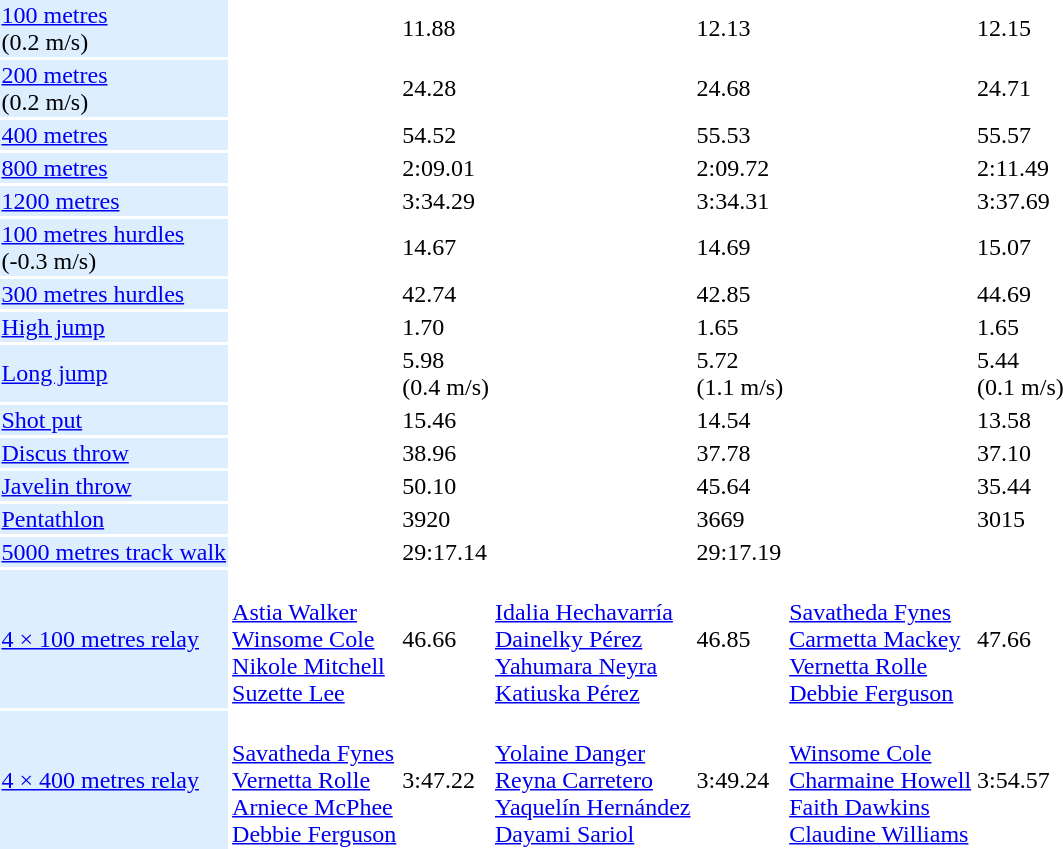<table>
<tr>
<td bgcolor = DDEEFF><a href='#'>100 metres</a> <br> (0.2 m/s)</td>
<td></td>
<td>11.88</td>
<td></td>
<td>12.13</td>
<td></td>
<td>12.15</td>
</tr>
<tr>
<td bgcolor = DDEEFF><a href='#'>200 metres</a> <br> (0.2 m/s)</td>
<td></td>
<td>24.28</td>
<td></td>
<td>24.68</td>
<td></td>
<td>24.71</td>
</tr>
<tr>
<td bgcolor = DDEEFF><a href='#'>400 metres</a></td>
<td></td>
<td>54.52</td>
<td></td>
<td>55.53</td>
<td></td>
<td>55.57</td>
</tr>
<tr>
<td bgcolor = DDEEFF><a href='#'>800 metres</a></td>
<td></td>
<td>2:09.01</td>
<td></td>
<td>2:09.72</td>
<td></td>
<td>2:11.49</td>
</tr>
<tr>
<td bgcolor = DDEEFF><a href='#'>1200 metres</a></td>
<td></td>
<td>3:34.29</td>
<td></td>
<td>3:34.31</td>
<td></td>
<td>3:37.69</td>
</tr>
<tr>
<td bgcolor = DDEEFF><a href='#'>100 metres hurdles</a> <br> (-0.3 m/s)</td>
<td></td>
<td>14.67</td>
<td></td>
<td>14.69</td>
<td></td>
<td>15.07</td>
</tr>
<tr>
<td bgcolor = DDEEFF><a href='#'>300 metres hurdles</a></td>
<td></td>
<td>42.74</td>
<td></td>
<td>42.85</td>
<td></td>
<td>44.69</td>
</tr>
<tr>
<td bgcolor = DDEEFF><a href='#'>High jump</a></td>
<td></td>
<td>1.70</td>
<td></td>
<td>1.65</td>
<td></td>
<td>1.65</td>
</tr>
<tr>
<td bgcolor = DDEEFF><a href='#'>Long jump</a></td>
<td></td>
<td>5.98 <br> (0.4 m/s)</td>
<td></td>
<td>5.72 <br> (1.1 m/s)</td>
<td></td>
<td>5.44 <br> (0.1 m/s)</td>
</tr>
<tr>
<td bgcolor = DDEEFF><a href='#'>Shot put</a></td>
<td></td>
<td>15.46</td>
<td></td>
<td>14.54</td>
<td></td>
<td>13.58</td>
</tr>
<tr>
<td bgcolor = DDEEFF><a href='#'>Discus throw</a></td>
<td></td>
<td>38.96</td>
<td></td>
<td>37.78</td>
<td></td>
<td>37.10</td>
</tr>
<tr>
<td bgcolor = DDEEFF><a href='#'>Javelin throw</a></td>
<td></td>
<td>50.10</td>
<td></td>
<td>45.64</td>
<td></td>
<td>35.44</td>
</tr>
<tr>
<td bgcolor = DDEEFF><a href='#'>Pentathlon</a></td>
<td></td>
<td>3920</td>
<td></td>
<td>3669</td>
<td></td>
<td>3015</td>
</tr>
<tr>
<td bgcolor = DDEEFF><a href='#'>5000 metres track walk</a></td>
<td></td>
<td>29:17.14</td>
<td></td>
<td>29:17.19</td>
<td></td>
<td></td>
</tr>
<tr>
<td bgcolor = DDEEFF><a href='#'>4 × 100 metres relay</a></td>
<td> <br> <a href='#'>Astia Walker</a> <br> <a href='#'>Winsome Cole</a> <br> <a href='#'>Nikole Mitchell</a> <br> <a href='#'>Suzette Lee</a></td>
<td>46.66</td>
<td> <br> <a href='#'>Idalia Hechavarría</a> <br> <a href='#'>Dainelky Pérez</a> <br> <a href='#'>Yahumara Neyra</a> <br> <a href='#'>Katiuska Pérez</a></td>
<td>46.85</td>
<td> <br> <a href='#'>Savatheda Fynes</a> <br> <a href='#'>Carmetta Mackey</a> <br> <a href='#'>Vernetta Rolle</a> <br> <a href='#'>Debbie Ferguson</a></td>
<td>47.66</td>
</tr>
<tr>
<td bgcolor = DDEEFF><a href='#'>4 × 400 metres relay</a></td>
<td> <br> <a href='#'>Savatheda Fynes</a> <br> <a href='#'>Vernetta Rolle</a> <br> <a href='#'>Arniece McPhee</a> <br> <a href='#'>Debbie Ferguson</a></td>
<td>3:47.22</td>
<td> <br> <a href='#'>Yolaine Danger</a> <br> <a href='#'>Reyna Carretero</a> <br> <a href='#'>Yaquelín Hernández</a> <br> <a href='#'>Dayami Sariol</a></td>
<td>3:49.24</td>
<td> <br> <a href='#'>Winsome Cole</a> <br> <a href='#'>Charmaine Howell</a> <br> <a href='#'>Faith Dawkins</a> <br> <a href='#'>Claudine Williams</a></td>
<td>3:54.57</td>
</tr>
</table>
